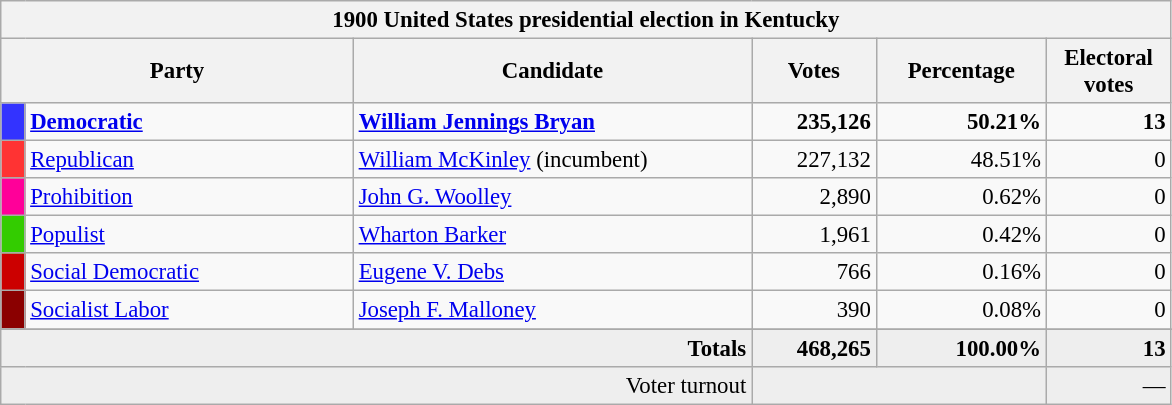<table class="wikitable" style="font-size: 95%;">
<tr>
<th colspan="6">1900 United States presidential election in Kentucky</th>
</tr>
<tr>
<th colspan="2" style="width: 15em">Party</th>
<th style="width: 17em">Candidate</th>
<th style="width: 5em">Votes</th>
<th style="width: 7em">Percentage</th>
<th style="width: 5em">Electoral votes</th>
</tr>
<tr>
<th style="background-color:#3333FF; width: 3px"></th>
<td style="width: 130px"><strong><a href='#'>Democratic</a></strong></td>
<td><strong><a href='#'>William Jennings Bryan</a></strong></td>
<td align="right"><strong>235,126</strong></td>
<td align="right"><strong>50.21%</strong></td>
<td align="right"><strong>13</strong></td>
</tr>
<tr>
<th style="background-color:#FF3333; width: 3px"></th>
<td style="width: 130px"><a href='#'>Republican</a></td>
<td><a href='#'>William McKinley</a> (incumbent)</td>
<td align="right">227,132</td>
<td align="right">48.51%</td>
<td align="right">0</td>
</tr>
<tr>
<th style="background-color:#f09; width: 3px"></th>
<td style="width: 130px"><a href='#'>Prohibition</a></td>
<td><a href='#'>John G. Woolley</a></td>
<td align="right">2,890</td>
<td align="right">0.62%</td>
<td align="right">0</td>
</tr>
<tr>
<th style="background-color:#3c0; width: 3px"></th>
<td style="width: 130px"><a href='#'>Populist</a></td>
<td><a href='#'>Wharton Barker</a></td>
<td align="right">1,961</td>
<td align="right">0.42%</td>
<td align="right">0</td>
</tr>
<tr>
<th style="background-color:#c00; width: 3px"></th>
<td style="width: 130px"><a href='#'>Social Democratic</a></td>
<td><a href='#'>Eugene V. Debs</a></td>
<td align="right">766</td>
<td align="right">0.16%</td>
<td align="right">0</td>
</tr>
<tr>
<th style="background-color:#8B0000; width: 3px"></th>
<td style="width: 130px"><a href='#'>Socialist Labor</a></td>
<td><a href='#'>Joseph F. Malloney</a></td>
<td align="right">390</td>
<td align="right">0.08%</td>
<td align="right">0</td>
</tr>
<tr>
</tr>
<tr bgcolor="#EEEEEE">
<td colspan="3" align="right"><strong>Totals</strong></td>
<td align="right"><strong>468,265</strong></td>
<td align="right"><strong>100.00%</strong></td>
<td align="right"><strong>13</strong></td>
</tr>
<tr bgcolor="#EEEEEE">
<td colspan="3" align="right">Voter turnout</td>
<td colspan="2" align="right"></td>
<td align="right">—</td>
</tr>
</table>
